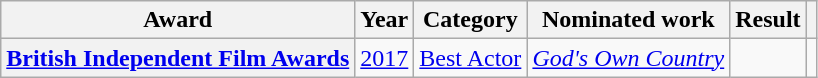<table class="wikitable plainrowheaders">
<tr>
<th scope="col">Award</th>
<th scope="col">Year</th>
<th scope="col">Category</th>
<th scope="col">Nominated work</th>
<th scope="col">Result</th>
<th scope="col"></th>
</tr>
<tr>
<th scope="row"><a href='#'>British Independent Film Awards</a></th>
<td><a href='#'>2017</a></td>
<td><a href='#'>Best Actor</a></td>
<td><em><a href='#'>God's Own Country</a></em></td>
<td></td>
<td style="text-align:center"></td>
</tr>
</table>
